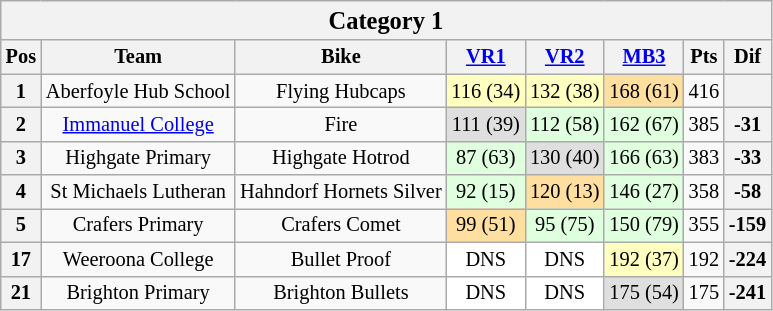<table class="wikitable collapsible collapsed" style="font-size: 85%; text-align:center">
<tr>
<th colspan="8" width="500"><big>Category 1</big></th>
</tr>
<tr>
<th valign="middle">Pos</th>
<th valign="middle">Team</th>
<th valign="middle">Bike</th>
<th><a href='#'>VR1</a><br></th>
<th><a href='#'>VR2</a><br></th>
<th><a href='#'>MB3</a><br></th>
<th valign="middle">Pts</th>
<th valign="middle">Dif</th>
</tr>
<tr>
<th>1</th>
<td> Aberfoyle Hub School</td>
<td>Flying Hubcaps</td>
<td bgcolor="#FFFFBF">116 (34)</td>
<td bgcolor="#FFFFBF">132 (38)</td>
<td bgcolor="#ffdf9f">168 (61)</td>
<td>416</td>
<th></th>
</tr>
<tr>
<th>2</th>
<td> <a href='#'>Immanuel College</a></td>
<td>Fire</td>
<td bgcolor="#dfdfdf">111 (39)</td>
<td bgcolor="#dfffdf">112 (58)</td>
<td bgcolor="#dfffdf">162 (67)</td>
<td>385</td>
<th>-31</th>
</tr>
<tr>
<th>3</th>
<td> Highgate Primary</td>
<td>Highgate Hotrod</td>
<td bgcolor="#dfffdf">87 (63)</td>
<td bgcolor="#dfdfdf">130 (40)</td>
<td bgcolor="#dfffdf">166 (63)</td>
<td>383</td>
<th>-33</th>
</tr>
<tr>
<th>4</th>
<td> St Michaels Lutheran</td>
<td>Hahndorf Hornets Silver</td>
<td bgcolor="#dfffdf">92 (15)</td>
<td bgcolor="#ffdf9f">120 (13)</td>
<td bgcolor="#dfffdf">146 (27)</td>
<td>358</td>
<th>-58</th>
</tr>
<tr>
<th>5</th>
<td> Crafers Primary</td>
<td>Crafers Comet</td>
<td bgcolor="#ffdf9f">99 (51)</td>
<td bgcolor="#dfffdf">95 (75)</td>
<td bgcolor="#dfffdf">150 (79)</td>
<td>355</td>
<th>-159</th>
</tr>
<tr>
<th>17</th>
<td> Weeroona College</td>
<td>Bullet Proof</td>
<td bgcolor="#ffffff">DNS</td>
<td bgcolor="#ffffff">DNS</td>
<td bgcolor="#FFFFBF">192 (37)</td>
<td>192</td>
<th>-224</th>
</tr>
<tr>
<th>21</th>
<td> Brighton Primary</td>
<td>Brighton Bullets</td>
<td bgcolor="#ffffff">DNS</td>
<td bgcolor="#ffffff">DNS</td>
<td bgcolor="#dfdfdf">175 (54)</td>
<td>175</td>
<th>-241</th>
</tr>
</table>
